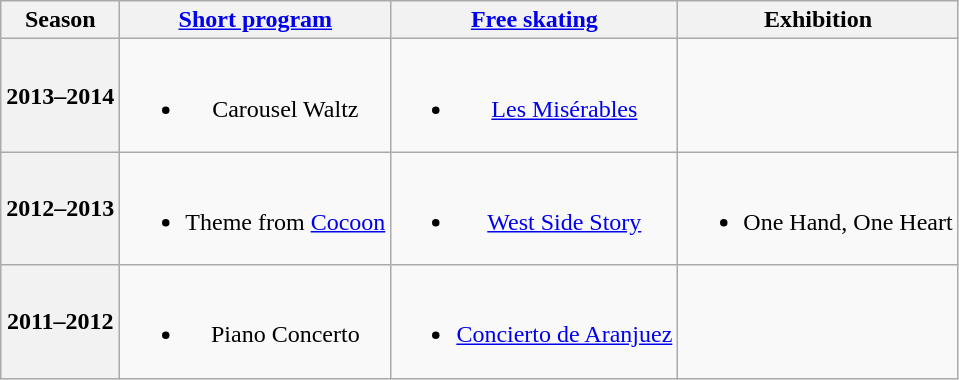<table class=wikitable style=text-align:center>
<tr>
<th>Season</th>
<th><a href='#'>Short program</a></th>
<th><a href='#'>Free skating</a></th>
<th>Exhibition</th>
</tr>
<tr>
<th>2013–2014 <br> </th>
<td><br><ul><li>Carousel Waltz <br></li></ul></td>
<td><br><ul><li><a href='#'>Les Misérables</a> <br></li></ul></td>
<td></td>
</tr>
<tr>
<th>2012–2013 <br> </th>
<td><br><ul><li>Theme from <a href='#'>Cocoon</a> <br></li></ul></td>
<td><br><ul><li><a href='#'>West Side Story</a> <br></li></ul></td>
<td><br><ul><li>One Hand, One Heart <br></li></ul></td>
</tr>
<tr>
<th>2011–2012 <br> </th>
<td><br><ul><li>Piano Concerto <br></li></ul></td>
<td><br><ul><li><a href='#'>Concierto de Aranjuez</a> <br></li></ul></td>
<td></td>
</tr>
</table>
